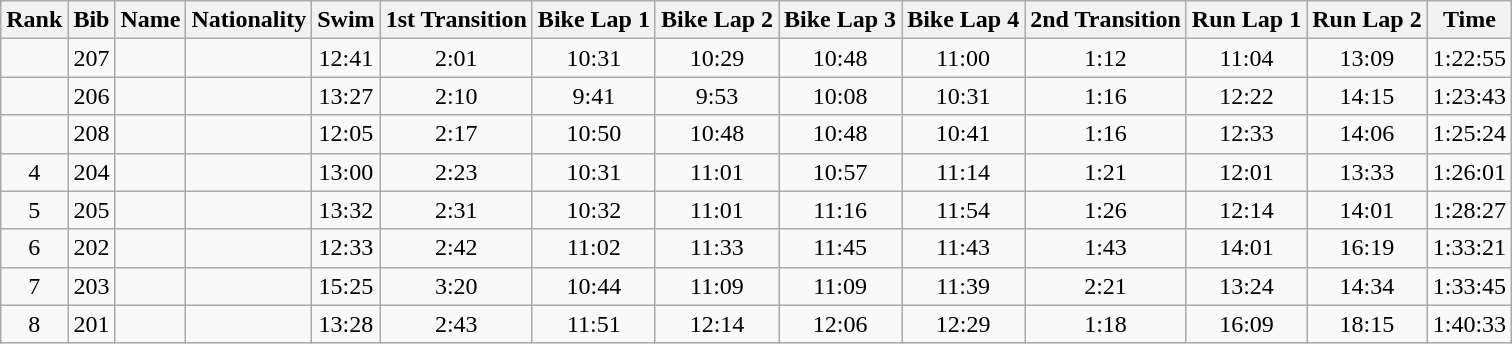<table class="wikitable sortable" style="text-align:center">
<tr>
<th>Rank</th>
<th>Bib</th>
<th>Name</th>
<th>Nationality</th>
<th>Swim</th>
<th>1st Transition</th>
<th>Bike Lap 1</th>
<th>Bike Lap 2</th>
<th>Bike Lap 3</th>
<th>Bike Lap 4</th>
<th>2nd Transition</th>
<th>Run Lap 1</th>
<th>Run Lap 2</th>
<th>Time</th>
</tr>
<tr>
<td></td>
<td>207</td>
<td align=left></td>
<td align=left></td>
<td>12:41</td>
<td>2:01</td>
<td>10:31</td>
<td>10:29</td>
<td>10:48</td>
<td>11:00</td>
<td>1:12</td>
<td>11:04</td>
<td>13:09</td>
<td>1:22:55</td>
</tr>
<tr>
<td></td>
<td>206</td>
<td align=left></td>
<td align=left></td>
<td>13:27</td>
<td>2:10</td>
<td>9:41</td>
<td>9:53</td>
<td>10:08</td>
<td>10:31</td>
<td>1:16</td>
<td>12:22</td>
<td>14:15</td>
<td>1:23:43</td>
</tr>
<tr>
<td></td>
<td>208</td>
<td align=left></td>
<td align=left></td>
<td>12:05</td>
<td>2:17</td>
<td>10:50</td>
<td>10:48</td>
<td>10:48</td>
<td>10:41</td>
<td>1:16</td>
<td>12:33</td>
<td>14:06</td>
<td>1:25:24</td>
</tr>
<tr>
<td>4</td>
<td>204</td>
<td align=left></td>
<td align=left></td>
<td>13:00</td>
<td>2:23</td>
<td>10:31</td>
<td>11:01</td>
<td>10:57</td>
<td>11:14</td>
<td>1:21</td>
<td>12:01</td>
<td>13:33</td>
<td>1:26:01</td>
</tr>
<tr>
<td>5</td>
<td>205</td>
<td align=left></td>
<td align=left></td>
<td>13:32</td>
<td>2:31</td>
<td>10:32</td>
<td>11:01</td>
<td>11:16</td>
<td>11:54</td>
<td>1:26</td>
<td>12:14</td>
<td>14:01</td>
<td>1:28:27</td>
</tr>
<tr>
<td>6</td>
<td>202</td>
<td align=left></td>
<td align=left></td>
<td>12:33</td>
<td>2:42</td>
<td>11:02</td>
<td>11:33</td>
<td>11:45</td>
<td>11:43</td>
<td>1:43</td>
<td>14:01</td>
<td>16:19</td>
<td>1:33:21</td>
</tr>
<tr>
<td>7</td>
<td>203</td>
<td align=left></td>
<td align=left></td>
<td>15:25</td>
<td>3:20</td>
<td>10:44</td>
<td>11:09</td>
<td>11:09</td>
<td>11:39</td>
<td>2:21</td>
<td>13:24</td>
<td>14:34</td>
<td>1:33:45</td>
</tr>
<tr>
<td>8</td>
<td>201</td>
<td align=left></td>
<td align=left></td>
<td>13:28</td>
<td>2:43</td>
<td>11:51</td>
<td>12:14</td>
<td>12:06</td>
<td>12:29</td>
<td>1:18</td>
<td>16:09</td>
<td>18:15</td>
<td>1:40:33</td>
</tr>
</table>
